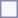<table style="border:1px solid #8888aa; background-color:#f7f8ff; padding:5px; font-size:95%; margin: 0px 12px 12px 0px;">
</table>
